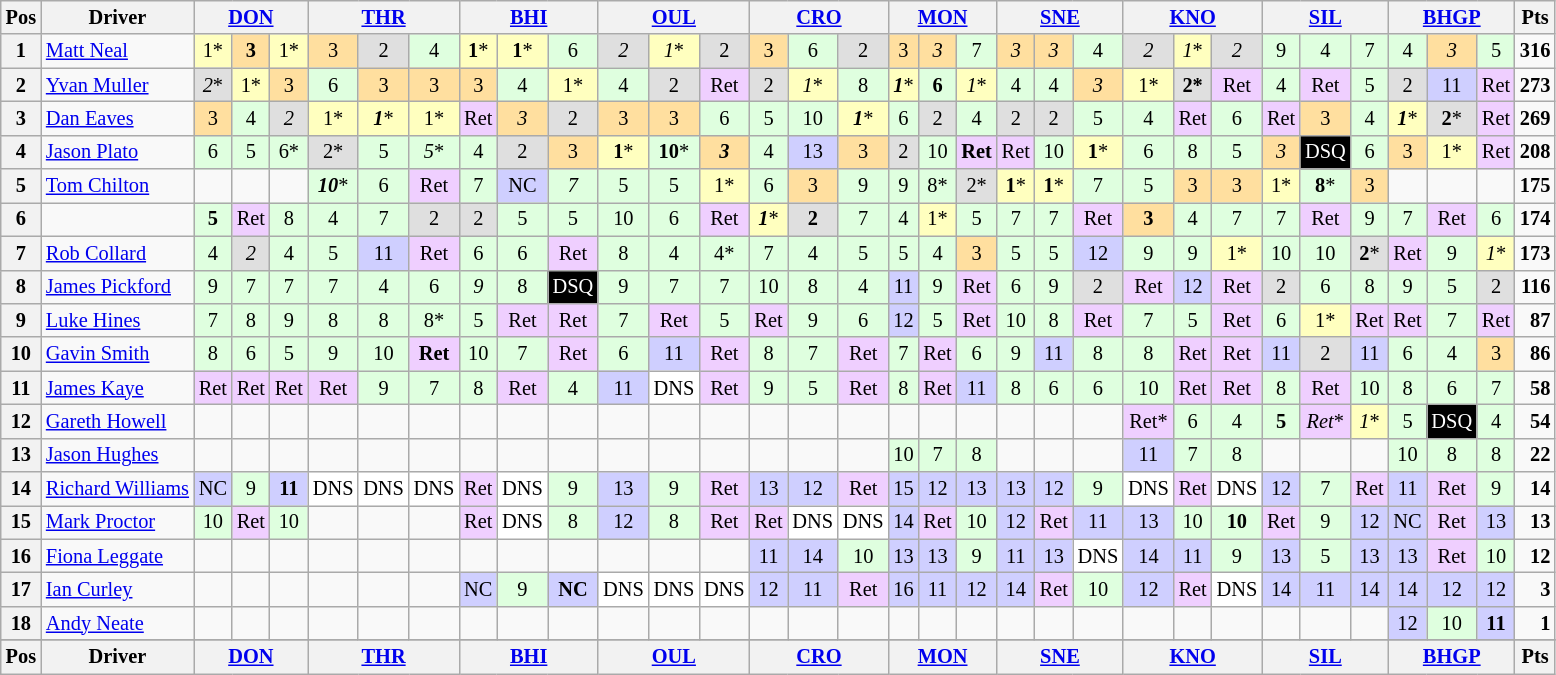<table class="wikitable" style="font-size: 85%; text-align: center;">
<tr valign="top">
<th valign="middle">Pos</th>
<th valign="middle">Driver</th>
<th colspan="3"><a href='#'>DON</a></th>
<th colspan="3"><a href='#'>THR</a></th>
<th colspan="3"><a href='#'>BHI</a></th>
<th colspan="3"><a href='#'>OUL</a></th>
<th colspan="3"><a href='#'>CRO</a></th>
<th colspan="3"><a href='#'>MON</a></th>
<th colspan="3"><a href='#'>SNE</a></th>
<th colspan="3"><a href='#'>KNO</a></th>
<th colspan="3"><a href='#'>SIL</a></th>
<th colspan="3"><a href='#'>BHGP</a></th>
<th valign=middle>Pts</th>
</tr>
<tr>
<th>1</th>
<td align=left> <a href='#'>Matt Neal</a></td>
<td style="background-color:#FFFFBF">1*</td>
<td style="background-color:#ffdf9f"><strong>3</strong></td>
<td style="background-color:#FFFFBF">1*</td>
<td style="background-color:#ffdf9f">3</td>
<td style="background-color:#DFDFDF">2</td>
<td style="background-color:#dfffdf">4</td>
<td style="background-color:#FFFFBF"><strong>1</strong>*</td>
<td style="background-color:#FFFFBF"><strong>1</strong>*</td>
<td style="background-color:#DFFFDF">6</td>
<td style="background-color:#DFDFDF"><em>2</em></td>
<td style="background-color:#FFFFBF"><em>1</em>*</td>
<td style="background-color:#DFDFDF">2</td>
<td style="background-color:#ffdf9f">3</td>
<td style="background-color:#DFFFDF">6</td>
<td style="background-color:#DFDFDF">2</td>
<td style="background-color:#ffdf9f">3</td>
<td style="background-color:#ffdf9f"><em>3</em></td>
<td style="background-color:#DFFFDF">7</td>
<td style="background-color:#ffdf9f"><em>3</em></td>
<td style="background-color:#ffdf9f"><em>3</em></td>
<td style="background-color:#dfffdf">4</td>
<td style="background-color:#DFDFDF"><em>2</em></td>
<td style="background-color:#FFFFBF"><em>1</em>*</td>
<td style="background-color:#DFDFDF"><em>2</em></td>
<td style="background-color:#dfffdf">9</td>
<td style="background-color:#dfffdf">4</td>
<td style="background-color:#dfffdf">7</td>
<td style="background-color:#dfffdf">4</td>
<td style="background-color:#ffdf9f"><em>3</em></td>
<td style="background-color:#dfffdf">5</td>
<td align=right><strong>316</strong></td>
</tr>
<tr>
<th>2</th>
<td align=left> <a href='#'>Yvan Muller</a></td>
<td style="background-color:#DFDFDF"><em>2</em>*</td>
<td style="background-color:#FFFFBF">1*</td>
<td style="background-color:#ffdf9f">3</td>
<td style="background-color:#DFFFDF">6</td>
<td style="background-color:#ffdf9f">3</td>
<td style="background-color:#ffdf9f">3</td>
<td style="background-color:#ffdf9f">3</td>
<td style="background-color:#dfffdf">4</td>
<td style="background-color:#FFFFBF">1*</td>
<td style="background-color:#dfffdf">4</td>
<td style="background-color:#DFDFDF">2</td>
<td style="background-color:#EFCFFF">Ret</td>
<td style="background-color:#DFDFDF">2</td>
<td style="background-color:#FFFFBF"><em>1</em>*</td>
<td style="background-color:#dfffdf">8</td>
<td style="background-color:#FFFFBF"><strong><em>1</em></strong>*</td>
<td style="background-color:#DFFFDF"><strong>6</strong></td>
<td style="background-color:#FFFFBF"><em>1</em>*</td>
<td style="background-color:#dfffdf">4</td>
<td style="background-color:#dfffdf">4</td>
<td style="background-color:#ffdf9f"><em>3</em></td>
<td style="background-color:#FFFFBF">1*</td>
<td style="background-color:#DFDFDF"><strong>2*</strong></td>
<td style="background-color:#EFCFFF">Ret</td>
<td style="background-color:#dfffdf">4</td>
<td style="background-color:#EFCFFF">Ret</td>
<td style="background-color:#dfffdf">5</td>
<td style="background-color:#DFDFDF">2</td>
<td style="background-color:#CFCFFF">11</td>
<td style="background-color:#EFCFFF">Ret</td>
<td align=right><strong>273</strong></td>
</tr>
<tr>
<th>3</th>
<td align=left> <a href='#'>Dan Eaves</a></td>
<td style="background-color:#ffdf9f">3</td>
<td style="background-color:#dfffdf">4</td>
<td style="background-color:#DFDFDF"><em>2</em></td>
<td style="background-color:#FFFFBF">1*</td>
<td style="background-color:#FFFFBF"><strong><em>1</em></strong>*</td>
<td style="background-color:#FFFFBF">1*</td>
<td style="background-color:#EFCFFF">Ret</td>
<td style="background-color:#ffdf9f"><em>3</em></td>
<td style="background-color:#DFDFDF">2</td>
<td style="background-color:#ffdf9f">3</td>
<td style="background-color:#ffdf9f">3</td>
<td style="background-color:#dfffdf">6</td>
<td style="background-color:#dfffdf">5</td>
<td style="background-color:#dfffdf">10</td>
<td style="background-color:#FFFFBF"><strong><em>1</em></strong>*</td>
<td style="background-color:#dfffdf">6</td>
<td style="background-color:#DFDFDF">2</td>
<td style="background-color:#dfffdf">4</td>
<td style="background-color:#DFDFDF">2</td>
<td style="background-color:#DFDFDF">2</td>
<td style="background-color:#dfffdf">5</td>
<td style="background-color:#dfffdf">4</td>
<td style="background-color:#EFCFFF">Ret</td>
<td style="background-color:#dfffdf">6</td>
<td style="background-color:#EFCFFF">Ret</td>
<td style="background-color:#ffdf9f">3</td>
<td style="background-color:#dfffdf">4</td>
<td style="background-color:#FFFFBF"><strong><em>1</em></strong>*</td>
<td style="background-color:#DFDFDF"><strong>2</strong>*</td>
<td style="background-color:#EFCFFF">Ret</td>
<td align=right><strong>269</strong></td>
</tr>
<tr>
<th>4</th>
<td align=left> <a href='#'>Jason Plato</a></td>
<td style="background-color:#dfffdf">6</td>
<td style="background-color:#dfffdf">5</td>
<td style="background-color:#dfffdf">6*</td>
<td style="background-color:#DFDFDF">2*</td>
<td style="background-color:#dfffdf">5</td>
<td style="background-color:#dfffdf"><em>5</em>*</td>
<td style="background-color:#dfffdf">4</td>
<td style="background-color:#DFDFDF">2</td>
<td style="background-color:#ffdf9f">3</td>
<td style="background-color:#FFFFBF"><strong>1</strong>*</td>
<td style="background-color:#dfffdf"><strong>10</strong>*</td>
<td style="background-color:#ffdf9f"><strong><em>3</em></strong></td>
<td style="background-color:#dfffdf">4</td>
<td style="background-color:#CFCFFF">13</td>
<td style="background-color:#ffdf9f">3</td>
<td style="background-color:#DFDFDF">2</td>
<td style="background-color:#dfffdf">10</td>
<td style="background-color:#EFCFFF"><strong>Ret</strong></td>
<td style="background-color:#EFCFFF">Ret</td>
<td style="background-color:#dfffdf">10</td>
<td style="background-color:#FFFFBF"><strong>1</strong>*</td>
<td style="background-color:#dfffdf">6</td>
<td style="background-color:#dfffdf">8</td>
<td style="background-color:#dfffdf">5</td>
<td style="background-color:#ffdf9f"><em>3</em></td>
<td style="background:#000000; color:white">DSQ</td>
<td style="background-color:#dfffdf">6</td>
<td style="background-color:#ffdf9f">3</td>
<td style="background-color:#FFFFBF">1*</td>
<td style="background-color:#EFCFFF">Ret</td>
<td align=right><strong>208</strong></td>
</tr>
<tr>
<th>5</th>
<td align=left> <a href='#'>Tom Chilton</a></td>
<td></td>
<td></td>
<td></td>
<td style="background-color:#dfffdf"><strong><em>10</em></strong>*</td>
<td style="background-color:#dfffdf">6</td>
<td style="background-color:#EFCFFF">Ret</td>
<td style="background-color:#dfffdf">7</td>
<td style="background-color:#CFCFFF">NC</td>
<td style="background-color:#dfffdf"><em>7</em></td>
<td style="background-color:#dfffdf">5</td>
<td style="background-color:#dfffdf">5</td>
<td style="background-color:#FFFFBF">1*</td>
<td style="background-color:#dfffdf">6</td>
<td style="background-color:#ffdf9f">3</td>
<td style="background-color:#dfffdf">9</td>
<td style="background-color:#dfffdf">9</td>
<td style="background-color:#dfffdf">8*</td>
<td style="background-color:#DFDFDF">2*</td>
<td style="background-color:#FFFFBF"><strong>1</strong>*</td>
<td style="background-color:#FFFFBF"><strong>1</strong>*</td>
<td style="background-color:#dfffdf">7</td>
<td style="background-color:#dfffdf">5</td>
<td style="background-color:#ffdf9f">3</td>
<td style="background-color:#ffdf9f">3</td>
<td style="background-color:#FFFFBF">1*</td>
<td style="background-color:#dfffdf"><strong>8</strong>*</td>
<td style="background-color:#ffdf9f">3</td>
<td></td>
<td></td>
<td></td>
<td align=right><strong>175</strong></td>
</tr>
<tr>
<th>6</th>
<td align=left></td>
<td style="background-color:#dfffdf"><strong>5</strong></td>
<td style="background-color:#EFCFFF">Ret</td>
<td style="background-color:#dfffdf">8</td>
<td style="background-color:#dfffdf">4</td>
<td style="background-color:#dfffdf">7</td>
<td style="background-color:#DFDFDF">2</td>
<td style="background-color:#DFDFDF">2</td>
<td style="background-color:#dfffdf">5</td>
<td style="background-color:#dfffdf">5</td>
<td style="background-color:#dfffdf">10</td>
<td style="background-color:#dfffdf">6</td>
<td style="background-color:#EFCFFF">Ret</td>
<td style="background-color:#FFFFBF"><strong><em>1</em></strong>*</td>
<td style="background-color:#DFDFDF"><strong>2</strong></td>
<td style="background-color:#dfffdf">7</td>
<td style="background-color:#dfffdf">4</td>
<td style="background-color:#FFFFBF">1*</td>
<td style="background-color:#dfffdf">5</td>
<td style="background-color:#dfffdf">7</td>
<td style="background-color:#dfffdf">7</td>
<td style="background-color:#EFCFFF">Ret</td>
<td style="background-color:#ffdf9f"><strong>3</strong></td>
<td style="background-color:#dfffdf">4</td>
<td style="background-color:#dfffdf">7</td>
<td style="background-color:#dfffdf">7</td>
<td style="background-color:#EFCFFF">Ret</td>
<td style="background-color:#dfffdf">9</td>
<td style="background-color:#dfffdf">7</td>
<td style="background-color:#EFCFFF">Ret</td>
<td style="background-color:#dfffdf">6</td>
<td align=right><strong>174</strong></td>
</tr>
<tr>
<th>7</th>
<td align=left> <a href='#'>Rob Collard</a></td>
<td style="background-color:#dfffdf">4</td>
<td style="background-color:#DFDFDF"><em>2</em></td>
<td style="background-color:#dfffdf">4</td>
<td style="background-color:#dfffdf">5</td>
<td style="background-color:#CFCFFF">11</td>
<td style="background-color:#EFCFFF">Ret</td>
<td style="background-color:#dfffdf">6</td>
<td style="background-color:#dfffdf">6</td>
<td style="background-color:#EFCFFF">Ret</td>
<td style="background-color:#dfffdf">8</td>
<td style="background-color:#dfffdf">4</td>
<td style="background-color:#dfffdf">4*</td>
<td style="background-color:#dfffdf">7</td>
<td style="background-color:#dfffdf">4</td>
<td style="background-color:#dfffdf">5</td>
<td style="background-color:#dfffdf">5</td>
<td style="background-color:#dfffdf">4</td>
<td style="background-color:#ffdf9f">3</td>
<td style="background-color:#dfffdf">5</td>
<td style="background-color:#dfffdf">5</td>
<td style="background-color:#CFCFFF">12</td>
<td style="background-color:#dfffdf">9</td>
<td style="background-color:#dfffdf">9</td>
<td style="background-color:#FFFFBF">1*</td>
<td style="background-color:#dfffdf">10</td>
<td style="background-color:#dfffdf">10</td>
<td style="background-color:#DFDFDF"><strong>2</strong>*</td>
<td style="background-color:#efcfff">Ret</td>
<td style="background-color:#dfffdf">9</td>
<td style="background-color:#FFFFBF"><em>1</em>*</td>
<td align=right><strong>173</strong></td>
</tr>
<tr>
<th>8</th>
<td align=left> <a href='#'>James Pickford</a></td>
<td style="background-color:#dfffdf">9</td>
<td style="background-color:#dfffdf">7</td>
<td style="background-color:#dfffdf">7</td>
<td style="background-color:#dfffdf">7</td>
<td style="background-color:#dfffdf">4</td>
<td style="background-color:#dfffdf">6</td>
<td style="background-color:#dfffdf"><em>9</em></td>
<td style="background-color:#dfffdf">8</td>
<td style="background:#000000; color:white">DSQ</td>
<td style="background-color:#dfffdf">9</td>
<td style="background-color:#dfffdf">7</td>
<td style="background-color:#dfffdf">7</td>
<td style="background-color:#dfffdf">10</td>
<td style="background-color:#dfffdf">8</td>
<td style="background-color:#dfffdf">4</td>
<td style="background-color:#CFCFFF">11</td>
<td style="background-color:#dfffdf">9</td>
<td style="background-color:#EFCFFF">Ret</td>
<td style="background-color:#dfffdf">6</td>
<td style="background-color:#dfffdf">9</td>
<td style="background-color:#DFDFDF">2</td>
<td style="background-color:#EFCFFF">Ret</td>
<td style="background-color:#CFCFFF">12</td>
<td style="background-color:#EFCFFF">Ret</td>
<td style="background-color:#DFDFDF">2</td>
<td style="background-color:#dfffdf">6</td>
<td style="background-color:#dfffdf">8</td>
<td style="background-color:#dfffdf">9</td>
<td style="background-color:#dfffdf">5</td>
<td style="background-color:#DFDFDF">2</td>
<td align=right><strong>116</strong></td>
</tr>
<tr>
<th>9</th>
<td align=left> <a href='#'>Luke Hines</a></td>
<td style="background-color:#dfffdf">7</td>
<td style="background-color:#dfffdf">8</td>
<td style="background-color:#dfffdf">9</td>
<td style="background-color:#dfffdf">8</td>
<td style="background-color:#dfffdf">8</td>
<td style="background-color:#dfffdf">8*</td>
<td style="background-color:#dfffdf">5</td>
<td style="background-color:#EFCFFF">Ret</td>
<td style="background-color:#EFCFFF">Ret</td>
<td style="background-color:#dfffdf">7</td>
<td style="background-color:#EFCFFF">Ret</td>
<td style="background-color:#dfffdf">5</td>
<td style="background-color:#EFCFFF">Ret</td>
<td style="background-color:#dfffdf">9</td>
<td style="background-color:#dfffdf">6</td>
<td style="background-color:#CFCFFF">12</td>
<td style="background-color:#dfffdf">5</td>
<td style="background-color:#EFCFFF">Ret</td>
<td style="background-color:#dfffdf">10</td>
<td style="background-color:#dfffdf">8</td>
<td style="background-color:#EFCFFF">Ret</td>
<td style="background-color:#dfffdf">7</td>
<td style="background-color:#dfffdf">5</td>
<td style="background-color:#EFCFFF">Ret</td>
<td style="background-color:#dfffdf">6</td>
<td style="background-color:#FFFFBF">1*</td>
<td style="background-color:#EFCFFF">Ret</td>
<td style="background-color:#EFCFFF">Ret</td>
<td style="background-color:#dfffdf">7</td>
<td style="background-color:#EFCFFF">Ret</td>
<td align=right><strong>87</strong></td>
</tr>
<tr>
<th>10</th>
<td align=left> <a href='#'>Gavin Smith</a></td>
<td style="background-color:#dfffdf">8</td>
<td style="background-color:#dfffdf">6</td>
<td style="background-color:#dfffdf">5</td>
<td style="background-color:#dfffdf">9</td>
<td style="background-color:#dfffdf">10</td>
<td style="background-color:#EFCFFF"><strong>Ret</strong></td>
<td style="background-color:#dfffdf">10</td>
<td style="background-color:#dfffdf">7</td>
<td style="background-color:#EFCFFF">Ret</td>
<td style="background-color:#dfffdf">6</td>
<td style="background-color:#CFCFFF">11</td>
<td style="background-color:#EFCFFF">Ret</td>
<td style="background-color:#dfffdf">8</td>
<td style="background-color:#dfffdf">7</td>
<td style="background-color:#EFCFFF">Ret</td>
<td style="background-color:#dfffdf">7</td>
<td style="background-color:#EFCFFF">Ret</td>
<td style="background-color:#dfffdf">6</td>
<td style="background-color:#dfffdf">9</td>
<td style="background-color:#CFCFFF">11</td>
<td style="background-color:#dfffdf">8</td>
<td style="background-color:#dfffdf">8</td>
<td style="background-color:#EFCFFF">Ret</td>
<td style="background-color:#EFCFFF">Ret</td>
<td style="background-color:#CFCFFF">11</td>
<td style="background-color:#DFDFDF">2</td>
<td style="background-color:#CFCFFF">11</td>
<td style="background-color:#dfffdf">6</td>
<td style="background-color:#dfffdf">4</td>
<td style="background-color:#ffdf9f">3</td>
<td align=right><strong>86</strong></td>
</tr>
<tr>
<th>11</th>
<td align=left> <a href='#'>James Kaye</a></td>
<td style="background-color:#EFCFFF">Ret</td>
<td style="background-color:#EFCFFF">Ret</td>
<td style="background-color:#EFCFFF">Ret</td>
<td style="background-color:#EFCFFF">Ret</td>
<td style="background-color:#dfffdf">9</td>
<td style="background-color:#dfffdf">7</td>
<td style="background-color:#dfffdf">8</td>
<td style="background-color:#EFCFFF">Ret</td>
<td style="background-color:#dfffdf">4</td>
<td style="background-color:#CFCFFF">11</td>
<td style="background-color:white">DNS</td>
<td style="background-color:#EFCFFF">Ret</td>
<td style="background-color:#dfffdf">9</td>
<td style="background-color:#dfffdf">5</td>
<td style="background-color:#EFCFFF">Ret</td>
<td style="background-color:#dfffdf">8</td>
<td style="background-color:#EFCFFF">Ret</td>
<td style="background-color:#CFCFFF">11</td>
<td style="background-color:#dfffdf">8</td>
<td style="background-color:#dfffdf">6</td>
<td style="background-color:#dfffdf">6</td>
<td style="background-color:#dfffdf">10</td>
<td style="background-color:#EFCFFF">Ret</td>
<td style="background-color:#EFCFFF">Ret</td>
<td style="background-color:#dfffdf">8</td>
<td style="background-color:#EFCFFF">Ret</td>
<td style="background-color:#dfffdf">10</td>
<td style="background-color:#dfffdf">8</td>
<td style="background-color:#dfffdf">6</td>
<td style="background-color:#dfffdf">7</td>
<td align=right><strong>58</strong></td>
</tr>
<tr>
<th>12</th>
<td align=left> <a href='#'>Gareth Howell</a></td>
<td></td>
<td></td>
<td></td>
<td></td>
<td></td>
<td></td>
<td></td>
<td></td>
<td></td>
<td></td>
<td></td>
<td></td>
<td></td>
<td></td>
<td></td>
<td></td>
<td></td>
<td></td>
<td></td>
<td></td>
<td></td>
<td style="background-color:#EFCFFF">Ret*</td>
<td style="background-color:#dfffdf">6</td>
<td style="background-color:#dfffdf">4</td>
<td style="background-color:#dfffdf"><strong>5</strong></td>
<td style="background-color:#EFCFFF"><em>Ret</em>*</td>
<td style="background-color:#FFFFBF"><em>1</em>*</td>
<td style="background-color:#dfffdf">5</td>
<td style="background:#000000; color:white">DSQ</td>
<td style="background-color:#dfffdf">4</td>
<td align=right><strong>54</strong></td>
</tr>
<tr>
<th>13</th>
<td align=left> <a href='#'>Jason Hughes</a></td>
<td></td>
<td></td>
<td></td>
<td></td>
<td></td>
<td></td>
<td></td>
<td></td>
<td></td>
<td></td>
<td></td>
<td></td>
<td></td>
<td></td>
<td></td>
<td style="background-color:#dfffdf">10</td>
<td style="background-color:#dfffdf">7</td>
<td style="background-color:#dfffdf">8</td>
<td></td>
<td></td>
<td></td>
<td style="background-color:#CFCFFF">11</td>
<td style="background-color:#dfffdf">7</td>
<td style="background-color:#dfffdf">8</td>
<td></td>
<td></td>
<td></td>
<td style="background-color:#dfffdf">10</td>
<td style="background-color:#dfffdf">8</td>
<td style="background-color:#dfffdf">8</td>
<td align=right><strong>22</strong></td>
</tr>
<tr>
<th>14</th>
<td align=left nowrap> <a href='#'>Richard Williams</a></td>
<td style="background-color:#CFCFFF">NC</td>
<td style="background-color:#dfffdf">9</td>
<td style="background-color:#CFCFFF"><strong>11</strong></td>
<td style="background-color:white">DNS</td>
<td style="background-color:white">DNS</td>
<td style="background-color:white">DNS</td>
<td style="background-color:#EFCFFF">Ret</td>
<td style="background-color:white">DNS</td>
<td style="background-color:#dfffdf">9</td>
<td style="background-color:#CFCFFF">13</td>
<td style="background-color:#dfffdf">9</td>
<td style="background-color:#EFCFFF">Ret</td>
<td style="background-color:#CFCFFF">13</td>
<td style="background-color:#CFCFFF">12</td>
<td style="background-color:#EFCFFF">Ret</td>
<td style="background-color:#CFCFFF">15</td>
<td style="background-color:#CFCFFF">12</td>
<td style="background-color:#CFCFFF">13</td>
<td style="background-color:#CFCFFF">13</td>
<td style="background-color:#CFCFFF">12</td>
<td style="background-color:#dfffdf">9</td>
<td style="background-color:white">DNS</td>
<td style="background-color:#EFCFFF">Ret</td>
<td style="background-color:white">DNS</td>
<td style="background-color:#CFCFFF">12</td>
<td style="background-color:#dfffdf">7</td>
<td style="background-color:#EFCFFF">Ret</td>
<td style="background-color:#CFCFFF">11</td>
<td style="background-color:#EFCFFF">Ret</td>
<td style="background-color:#dfffdf">9</td>
<td align=right><strong>14</strong></td>
</tr>
<tr>
<th>15</th>
<td align=left> <a href='#'>Mark Proctor</a></td>
<td style="background-color:#dfffdf">10</td>
<td style="background-color:#EFCFFF">Ret</td>
<td style="background-color:#dfffdf">10</td>
<td></td>
<td></td>
<td></td>
<td style="background-color:#EFCFFF">Ret</td>
<td style="background-color:white">DNS</td>
<td style="background-color:#dfffdf">8</td>
<td style="background-color:#CFCFFF">12</td>
<td style="background-color:#dfffdf">8</td>
<td style="background-color:#EFCFFF">Ret</td>
<td style="background-color:#EFCFFF">Ret</td>
<td style="background-color:white">DNS</td>
<td style="background-color:white">DNS</td>
<td style="background-color:#CFCFFF">14</td>
<td style="background-color:#EFCFFF">Ret</td>
<td style="background-color:#dfffdf">10</td>
<td style="background-color:#CFCFFF">12</td>
<td style="background-color:#EFCFFF">Ret</td>
<td style="background-color:#CFCFFF">11</td>
<td style="background-color:#CFCFFF">13</td>
<td style="background-color:#dfffdf">10</td>
<td style="background-color:#dfffdf"><strong>10</strong></td>
<td style="background-color:#EFCFFF">Ret</td>
<td style="background-color:#dfffdf">9</td>
<td style="background-color:#CFCFFF">12</td>
<td style="background-color:#CFCFFF">NC</td>
<td style="background-color:#EFCFFF">Ret</td>
<td style="background-color:#CFCFFF">13</td>
<td align=right><strong>13</strong></td>
</tr>
<tr>
<th>16</th>
<td align=left> <a href='#'>Fiona Leggate</a></td>
<td></td>
<td></td>
<td></td>
<td></td>
<td></td>
<td></td>
<td></td>
<td></td>
<td></td>
<td></td>
<td></td>
<td></td>
<td style="background-color:#CFCFFF">11</td>
<td style="background-color:#CFCFFF">14</td>
<td style="background-color:#dfffdf">10</td>
<td style="background-color:#CFCFFF">13</td>
<td style="background-color:#CFCFFF">13</td>
<td style="background-color:#dfffdf">9</td>
<td style="background-color:#CFCFFF">11</td>
<td style="background-color:#CFCFFF">13</td>
<td style="background-color:white">DNS</td>
<td style="background-color:#CFCFFF">14</td>
<td style="background-color:#CFCFFF">11</td>
<td style="background-color:#dfffdf">9</td>
<td style="background-color:#CFCFFF">13</td>
<td style="background-color:#dfffdf">5</td>
<td style="background-color:#CFCFFF">13</td>
<td style="background-color:#CFCFFF">13</td>
<td style="background-color:#EFCFFF">Ret</td>
<td style="background-color:#dfffdf">10</td>
<td align=right><strong>12</strong></td>
</tr>
<tr>
<th>17</th>
<td align=left> <a href='#'>Ian Curley</a></td>
<td></td>
<td></td>
<td></td>
<td></td>
<td></td>
<td></td>
<td style="background-color:#CFCFFF">NC</td>
<td style="background-color:#dfffdf">9</td>
<td style="background-color:#CFCFFF"><strong>NC</strong></td>
<td style="background-color:white">DNS</td>
<td style="background-color:white">DNS</td>
<td style="background-color:white">DNS</td>
<td style="background-color:#CFCFFF">12</td>
<td style="background-color:#CFCFFF">11</td>
<td style="background-color:#EFCFFF">Ret</td>
<td style="background-color:#CFCFFF">16</td>
<td style="background-color:#CFCFFF">11</td>
<td style="background-color:#CFCFFF">12</td>
<td style="background-color:#CFCFFF">14</td>
<td style="background-color:#EFCFFF">Ret</td>
<td style="background-color:#dfffdf">10</td>
<td style="background-color:#CFCFFF">12</td>
<td style="background-color:#EFCFFF">Ret</td>
<td style="background-color:white">DNS</td>
<td style="background-color:#CFCFFF">14</td>
<td style="background-color:#CFCFFF">11</td>
<td style="background-color:#CFCFFF">14</td>
<td style="background-color:#CFCFFF">14</td>
<td style="background-color:#CFCFFF">12</td>
<td style="background-color:#CFCFFF">12</td>
<td align=right><strong>3</strong></td>
</tr>
<tr>
<th>18</th>
<td align=left> <a href='#'>Andy Neate</a></td>
<td></td>
<td></td>
<td></td>
<td></td>
<td></td>
<td></td>
<td></td>
<td></td>
<td></td>
<td></td>
<td></td>
<td></td>
<td></td>
<td></td>
<td></td>
<td></td>
<td></td>
<td></td>
<td></td>
<td></td>
<td></td>
<td></td>
<td></td>
<td></td>
<td></td>
<td></td>
<td></td>
<td style="background-color:#CFCFFF">12</td>
<td style="background-color:#dfffdf">10</td>
<td style="background-color:#CFCFFF"><strong>11</strong></td>
<td align=right><strong>1</strong></td>
</tr>
<tr style="background: #f9f9f9;" valign="top">
</tr>
<tr valign="top">
<th valign="middle">Pos</th>
<th valign="middle">Driver</th>
<th colspan="3"><a href='#'>DON</a></th>
<th colspan="3"><a href='#'>THR</a></th>
<th colspan="3"><a href='#'>BHI</a></th>
<th colspan="3"><a href='#'>OUL</a></th>
<th colspan="3"><a href='#'>CRO</a></th>
<th colspan="3"><a href='#'>MON</a></th>
<th colspan="3"><a href='#'>SNE</a></th>
<th colspan="3"><a href='#'>KNO</a></th>
<th colspan="3"><a href='#'>SIL</a></th>
<th colspan="3"><a href='#'>BHGP</a></th>
<th valign=middle>Pts</th>
</tr>
</table>
